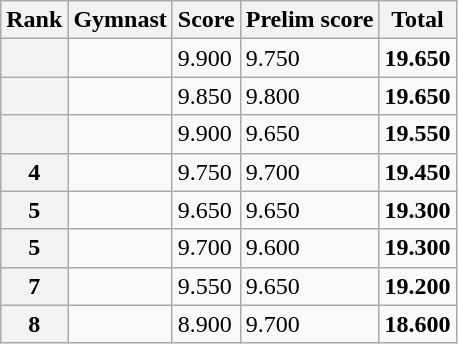<table class="wikitable sortable">
<tr>
<th scope="col">Rank</th>
<th scope="col">Gymnast</th>
<th scope="col">Score</th>
<th scope="col">Prelim score</th>
<th scope="col">Total</th>
</tr>
<tr>
<th scope="row"></th>
<td></td>
<td>9.900</td>
<td>9.750</td>
<td><strong>19.650</strong></td>
</tr>
<tr>
<th scope="row"></th>
<td></td>
<td>9.850</td>
<td>9.800</td>
<td><strong>19.650</strong></td>
</tr>
<tr>
<th scope="row"></th>
<td></td>
<td>9.900</td>
<td>9.650</td>
<td><strong>19.550</strong></td>
</tr>
<tr>
<th scope="row">4</th>
<td></td>
<td>9.750</td>
<td>9.700</td>
<td><strong>19.450</strong></td>
</tr>
<tr>
<th scope="row">5</th>
<td></td>
<td>9.650</td>
<td>9.650</td>
<td><strong>19.300</strong></td>
</tr>
<tr>
<th scope="row">5</th>
<td></td>
<td>9.700</td>
<td>9.600</td>
<td><strong>19.300</strong></td>
</tr>
<tr>
<th scope="row">7</th>
<td></td>
<td>9.550</td>
<td>9.650</td>
<td><strong>19.200</strong></td>
</tr>
<tr>
<th scope="row">8</th>
<td></td>
<td>8.900</td>
<td>9.700</td>
<td><strong>18.600</strong></td>
</tr>
</table>
